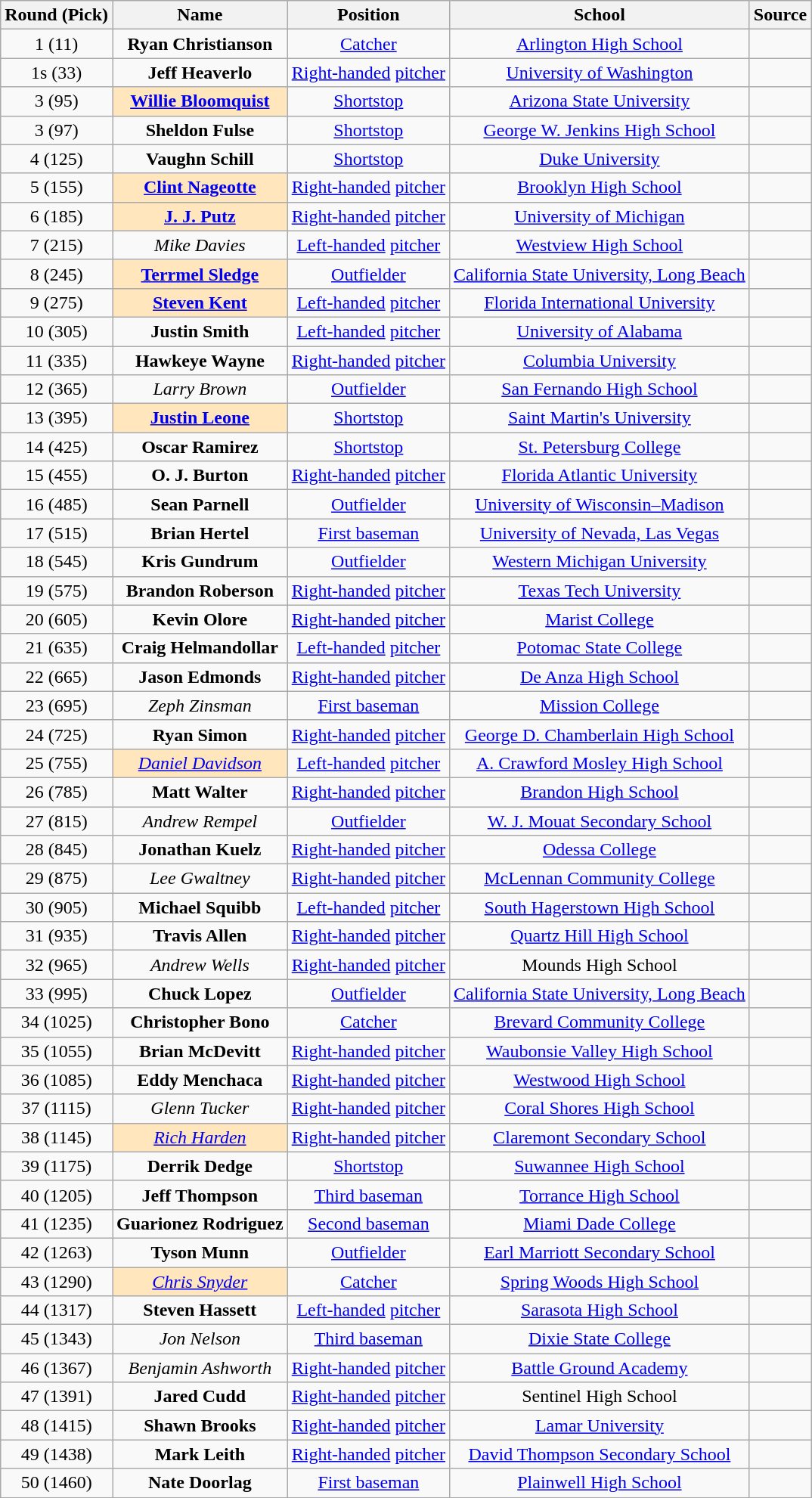<table class="wikitable" style="text-align:center;">
<tr>
<th>Round (Pick)</th>
<th>Name</th>
<th>Position</th>
<th>School</th>
<th>Source</th>
</tr>
<tr>
<td>1 (11)</td>
<td><strong>Ryan Christianson</strong></td>
<td><a href='#'>Catcher</a></td>
<td><a href='#'>Arlington High School</a></td>
<td></td>
</tr>
<tr>
<td>1s (33)</td>
<td><strong>Jeff Heaverlo</strong></td>
<td><a href='#'>Right-handed</a> <a href='#'>pitcher</a></td>
<td><a href='#'>University of Washington</a></td>
<td></td>
</tr>
<tr>
<td>3 (95)</td>
<td style="background-color: #FFE6BD"><strong><a href='#'>Willie Bloomquist</a></strong></td>
<td><a href='#'>Shortstop</a></td>
<td><a href='#'>Arizona State University</a></td>
<td></td>
</tr>
<tr>
<td>3 (97)</td>
<td><strong>Sheldon Fulse</strong></td>
<td><a href='#'>Shortstop</a></td>
<td><a href='#'>George W. Jenkins High School</a></td>
<td></td>
</tr>
<tr>
<td>4 (125)</td>
<td><strong>Vaughn Schill</strong></td>
<td><a href='#'>Shortstop</a></td>
<td><a href='#'>Duke University</a></td>
<td></td>
</tr>
<tr>
<td>5 (155)</td>
<td style="background-color: #FFE6BD"><strong><a href='#'>Clint Nageotte</a></strong></td>
<td><a href='#'>Right-handed</a> <a href='#'>pitcher</a></td>
<td><a href='#'>Brooklyn High School</a></td>
<td></td>
</tr>
<tr>
<td>6 (185)</td>
<td style="background-color: #FFE6BD"><strong><a href='#'>J. J. Putz</a></strong></td>
<td><a href='#'>Right-handed</a> <a href='#'>pitcher</a></td>
<td><a href='#'>University of Michigan</a></td>
<td></td>
</tr>
<tr>
<td>7 (215)</td>
<td><em>Mike Davies</em></td>
<td><a href='#'>Left-handed</a> <a href='#'>pitcher</a></td>
<td><a href='#'>Westview High School</a></td>
<td></td>
</tr>
<tr>
<td>8 (245)</td>
<td style="background-color: #FFE6BD"><strong><a href='#'>Terrmel Sledge</a></strong></td>
<td><a href='#'>Outfielder</a></td>
<td><a href='#'>California State University, Long Beach</a></td>
<td></td>
</tr>
<tr>
<td>9 (275)</td>
<td style="background-color: #FFE6BD"><strong><a href='#'>Steven Kent</a></strong></td>
<td><a href='#'>Left-handed</a> <a href='#'>pitcher</a></td>
<td><a href='#'>Florida International University</a></td>
<td></td>
</tr>
<tr>
<td>10 (305)</td>
<td><strong>Justin Smith</strong></td>
<td><a href='#'>Left-handed</a> <a href='#'>pitcher</a></td>
<td><a href='#'>University of Alabama</a></td>
<td></td>
</tr>
<tr>
<td>11 (335)</td>
<td><strong>Hawkeye Wayne</strong></td>
<td><a href='#'>Right-handed</a> <a href='#'>pitcher</a></td>
<td><a href='#'>Columbia University</a></td>
<td></td>
</tr>
<tr>
<td>12 (365)</td>
<td><em>Larry Brown</em></td>
<td><a href='#'>Outfielder</a></td>
<td><a href='#'>San Fernando High School</a></td>
<td></td>
</tr>
<tr>
<td>13 (395)</td>
<td style="background-color: #FFE6BD"><strong><a href='#'>Justin Leone</a></strong></td>
<td><a href='#'>Shortstop</a></td>
<td><a href='#'>Saint Martin's University</a></td>
<td></td>
</tr>
<tr>
<td>14 (425)</td>
<td><strong>Oscar Ramirez</strong></td>
<td><a href='#'>Shortstop</a></td>
<td><a href='#'>St. Petersburg College</a></td>
<td></td>
</tr>
<tr>
<td>15 (455)</td>
<td><strong>O. J. Burton</strong></td>
<td><a href='#'>Right-handed</a> <a href='#'>pitcher</a></td>
<td><a href='#'>Florida Atlantic University</a></td>
<td></td>
</tr>
<tr>
<td>16 (485)</td>
<td><strong>Sean Parnell</strong></td>
<td><a href='#'>Outfielder</a></td>
<td><a href='#'>University of Wisconsin–Madison</a></td>
<td></td>
</tr>
<tr>
<td>17 (515)</td>
<td><strong>Brian Hertel</strong></td>
<td><a href='#'>First baseman</a></td>
<td><a href='#'>University of Nevada, Las Vegas</a></td>
<td></td>
</tr>
<tr>
<td>18 (545)</td>
<td><strong>Kris Gundrum</strong></td>
<td><a href='#'>Outfielder</a></td>
<td><a href='#'>Western Michigan University</a></td>
<td></td>
</tr>
<tr>
<td>19 (575)</td>
<td><strong>Brandon Roberson</strong></td>
<td><a href='#'>Right-handed</a> <a href='#'>pitcher</a></td>
<td><a href='#'>Texas Tech University</a></td>
<td></td>
</tr>
<tr>
<td>20 (605)</td>
<td><strong>Kevin Olore</strong></td>
<td><a href='#'>Right-handed</a> <a href='#'>pitcher</a></td>
<td><a href='#'>Marist College</a></td>
<td></td>
</tr>
<tr>
<td>21 (635)</td>
<td><strong>Craig Helmandollar</strong></td>
<td><a href='#'>Left-handed</a> <a href='#'>pitcher</a></td>
<td><a href='#'>Potomac State College</a></td>
<td></td>
</tr>
<tr>
<td>22 (665)</td>
<td><strong>Jason Edmonds</strong></td>
<td><a href='#'>Right-handed</a> <a href='#'>pitcher</a></td>
<td><a href='#'>De Anza High School</a></td>
<td></td>
</tr>
<tr>
<td>23 (695)</td>
<td><em>Zeph Zinsman</em></td>
<td><a href='#'>First baseman</a></td>
<td><a href='#'>Mission College</a></td>
<td></td>
</tr>
<tr>
<td>24 (725)</td>
<td><strong>Ryan Simon</strong></td>
<td><a href='#'>Right-handed</a> <a href='#'>pitcher</a></td>
<td><a href='#'>George D. Chamberlain High School</a></td>
<td></td>
</tr>
<tr>
<td>25 (755)</td>
<td style="background-color: #FFE6BD"><em><a href='#'>Daniel Davidson</a></em></td>
<td><a href='#'>Left-handed</a> <a href='#'>pitcher</a></td>
<td><a href='#'>A. Crawford Mosley High School</a></td>
<td></td>
</tr>
<tr>
<td>26 (785)</td>
<td><strong>Matt Walter</strong></td>
<td><a href='#'>Right-handed</a> <a href='#'>pitcher</a></td>
<td><a href='#'>Brandon High School</a></td>
<td></td>
</tr>
<tr>
<td>27 (815)</td>
<td><em>Andrew Rempel</em></td>
<td><a href='#'>Outfielder</a></td>
<td><a href='#'>W. J. Mouat Secondary School</a></td>
<td></td>
</tr>
<tr>
<td>28 (845)</td>
<td><strong>Jonathan Kuelz</strong></td>
<td><a href='#'>Right-handed</a> <a href='#'>pitcher</a></td>
<td><a href='#'>Odessa College</a></td>
<td></td>
</tr>
<tr>
<td>29 (875)</td>
<td><em>Lee Gwaltney</em></td>
<td><a href='#'>Right-handed</a> <a href='#'>pitcher</a></td>
<td><a href='#'>McLennan Community College</a></td>
<td></td>
</tr>
<tr>
<td>30 (905)</td>
<td><strong>Michael Squibb</strong></td>
<td><a href='#'>Left-handed</a> <a href='#'>pitcher</a></td>
<td><a href='#'>South Hagerstown High School</a></td>
<td></td>
</tr>
<tr>
<td>31 (935)</td>
<td><strong>Travis Allen</strong></td>
<td><a href='#'>Right-handed</a> <a href='#'>pitcher</a></td>
<td><a href='#'>Quartz Hill High School</a></td>
<td></td>
</tr>
<tr>
<td>32 (965)</td>
<td><em>Andrew Wells</em></td>
<td><a href='#'>Right-handed</a> <a href='#'>pitcher</a></td>
<td>Mounds High School</td>
<td></td>
</tr>
<tr>
<td>33 (995)</td>
<td><strong>Chuck Lopez</strong></td>
<td><a href='#'>Outfielder</a></td>
<td><a href='#'>California State University, Long Beach</a></td>
<td></td>
</tr>
<tr>
<td>34 (1025)</td>
<td><strong>Christopher Bono</strong></td>
<td><a href='#'>Catcher</a></td>
<td><a href='#'>Brevard Community College</a></td>
<td></td>
</tr>
<tr>
<td>35 (1055)</td>
<td><strong>Brian McDevitt</strong></td>
<td><a href='#'>Right-handed</a> <a href='#'>pitcher</a></td>
<td><a href='#'>Waubonsie Valley High School</a></td>
<td></td>
</tr>
<tr>
<td>36 (1085)</td>
<td><strong>Eddy Menchaca</strong></td>
<td><a href='#'>Right-handed</a> <a href='#'>pitcher</a></td>
<td><a href='#'>Westwood High School</a></td>
<td></td>
</tr>
<tr>
<td>37 (1115)</td>
<td><em>Glenn Tucker</em></td>
<td><a href='#'>Right-handed</a> <a href='#'>pitcher</a></td>
<td><a href='#'>Coral Shores High School</a></td>
<td></td>
</tr>
<tr>
<td>38 (1145)</td>
<td style="background-color: #FFE6BD"><em><a href='#'>Rich Harden</a></em></td>
<td><a href='#'>Right-handed</a> <a href='#'>pitcher</a></td>
<td><a href='#'>Claremont Secondary School</a></td>
<td></td>
</tr>
<tr>
<td>39 (1175)</td>
<td><strong>Derrik Dedge</strong></td>
<td><a href='#'>Shortstop</a></td>
<td><a href='#'>Suwannee High School</a></td>
<td></td>
</tr>
<tr>
<td>40 (1205)</td>
<td><strong>Jeff Thompson</strong></td>
<td><a href='#'>Third baseman</a></td>
<td><a href='#'>Torrance High School</a></td>
<td></td>
</tr>
<tr>
<td>41 (1235)</td>
<td><strong>Guarionez Rodriguez</strong></td>
<td><a href='#'>Second baseman</a></td>
<td><a href='#'>Miami Dade College</a></td>
<td></td>
</tr>
<tr>
<td>42 (1263)</td>
<td><strong>Tyson Munn</strong></td>
<td><a href='#'>Outfielder</a></td>
<td><a href='#'>Earl Marriott Secondary School</a></td>
<td></td>
</tr>
<tr>
<td>43 (1290)</td>
<td style="background-color: #FFE6BD"><em><a href='#'>Chris Snyder</a></em></td>
<td><a href='#'>Catcher</a></td>
<td><a href='#'>Spring Woods High School</a></td>
<td></td>
</tr>
<tr>
<td>44 (1317)</td>
<td><strong>Steven Hassett</strong></td>
<td><a href='#'>Left-handed</a> <a href='#'>pitcher</a></td>
<td><a href='#'>Sarasota High School</a></td>
<td></td>
</tr>
<tr>
<td>45 (1343)</td>
<td><em>Jon Nelson</em></td>
<td><a href='#'>Third baseman</a></td>
<td><a href='#'>Dixie State College</a></td>
<td></td>
</tr>
<tr>
<td>46 (1367)</td>
<td><em>Benjamin Ashworth</em></td>
<td><a href='#'>Right-handed</a> <a href='#'>pitcher</a></td>
<td><a href='#'>Battle Ground Academy</a></td>
<td></td>
</tr>
<tr>
<td>47 (1391)</td>
<td><strong>Jared Cudd</strong></td>
<td><a href='#'>Right-handed</a> <a href='#'>pitcher</a></td>
<td>Sentinel High School</td>
<td></td>
</tr>
<tr>
<td>48 (1415)</td>
<td><strong>Shawn Brooks</strong></td>
<td><a href='#'>Right-handed</a> <a href='#'>pitcher</a></td>
<td><a href='#'>Lamar University</a></td>
<td></td>
</tr>
<tr>
<td>49 (1438)</td>
<td><strong>Mark Leith</strong></td>
<td><a href='#'>Right-handed</a> <a href='#'>pitcher</a></td>
<td><a href='#'>David Thompson Secondary School</a></td>
<td></td>
</tr>
<tr>
<td>50 (1460)</td>
<td><strong>Nate Doorlag</strong></td>
<td><a href='#'>First baseman</a></td>
<td><a href='#'>Plainwell High School</a></td>
<td></td>
</tr>
</table>
